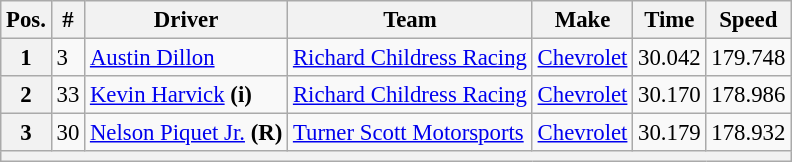<table class="wikitable" style="font-size:95%">
<tr>
<th>Pos.</th>
<th>#</th>
<th>Driver</th>
<th>Team</th>
<th>Make</th>
<th>Time</th>
<th>Speed</th>
</tr>
<tr>
<th>1</th>
<td>3</td>
<td><a href='#'>Austin Dillon</a></td>
<td><a href='#'>Richard Childress Racing</a></td>
<td><a href='#'>Chevrolet</a></td>
<td>30.042</td>
<td>179.748</td>
</tr>
<tr>
<th>2</th>
<td>33</td>
<td><a href='#'>Kevin Harvick</a> <strong>(i)</strong></td>
<td><a href='#'>Richard Childress Racing</a></td>
<td><a href='#'>Chevrolet</a></td>
<td>30.170</td>
<td>178.986</td>
</tr>
<tr>
<th>3</th>
<td>30</td>
<td><a href='#'>Nelson Piquet Jr.</a> <strong>(R)</strong></td>
<td><a href='#'>Turner Scott Motorsports</a></td>
<td><a href='#'>Chevrolet</a></td>
<td>30.179</td>
<td>178.932</td>
</tr>
<tr>
<th colspan="7"></th>
</tr>
</table>
